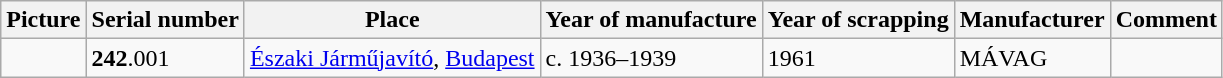<table class=wikitable>
<tr>
<th bgcolor="#CEDFF2">Picture</th>
<th bgcolor="#CEDFF2">Serial number</th>
<th bgcolor="#CEDFF2">Place</th>
<th bgcolor="#CEDFF2">Year of manufacture</th>
<th bgcolor="#CEDFF2">Year of scrapping</th>
<th bgcolor="#CEDFF2">Manufacturer</th>
<th bgcolor="#CEDFF2">Comment</th>
</tr>
<tr>
<td></td>
<td><strong>242</strong>.001</td>
<td><a href='#'>Északi Járműjavító</a>, <a href='#'>Budapest</a></td>
<td>c. 1936–1939</td>
<td>1961</td>
<td>MÁVAG</td>
<td><small></small></td>
</tr>
</table>
